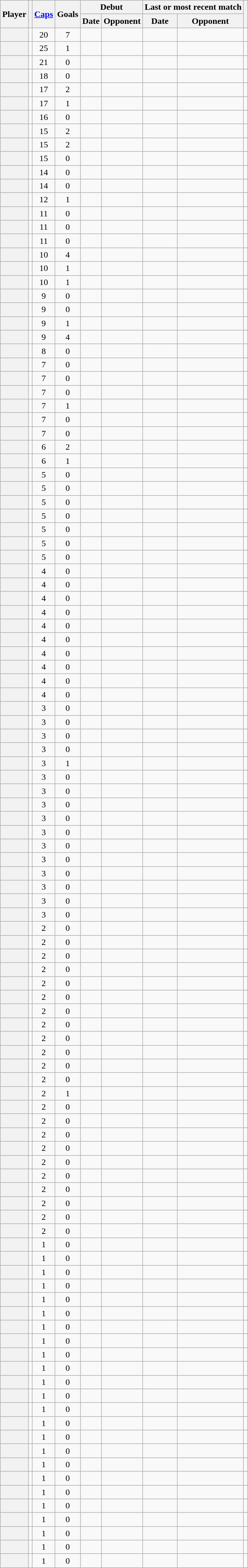<table class="wikitable plainrowheaders sortable" style=text-align:center>
<tr>
<th scope=col rowspan=2>Player</th>
<th scope=col rowspan=2></th>
<th scope=col rowspan=2><a href='#'>Caps</a></th>
<th scope=col rowspan=2>Goals</th>
<th scope=col colspan=2>Debut</th>
<th scope=col colspan=2>Last or most recent match</th>
<th scope=col rowspan=2 class=unsortable></th>
</tr>
<tr class=unsortable>
<th scope=col>Date</th>
<th scope=col>Opponent</th>
<th scope=col>Date</th>
<th scope=col>Opponent</th>
</tr>
<tr>
<th scope=row></th>
<td></td>
<td>20</td>
<td>7</td>
<td align=left></td>
<td align=left></td>
<td align=left></td>
<td align=left></td>
<td></td>
</tr>
<tr>
<th scope=row></th>
<td></td>
<td>25</td>
<td>1</td>
<td align=left></td>
<td align=left></td>
<td align=left></td>
<td align=left></td>
<td></td>
</tr>
<tr>
<th scope=row></th>
<td></td>
<td>21</td>
<td>0</td>
<td align=left></td>
<td align=left></td>
<td align=left></td>
<td align=left></td>
<td></td>
</tr>
<tr>
<th scope=row></th>
<td></td>
<td>18</td>
<td>0</td>
<td align=left></td>
<td align=left></td>
<td align=left></td>
<td align=left></td>
<td></td>
</tr>
<tr>
<th scope=row></th>
<td></td>
<td>17</td>
<td>2</td>
<td align=left></td>
<td align=left></td>
<td align=left></td>
<td align=left></td>
<td></td>
</tr>
<tr>
<th scope=row></th>
<td></td>
<td>17</td>
<td>1</td>
<td align=left></td>
<td align=left></td>
<td align=left></td>
<td align=left></td>
<td></td>
</tr>
<tr>
<th scope=row></th>
<td></td>
<td>16</td>
<td>0</td>
<td align=left></td>
<td align=left></td>
<td align=left></td>
<td align=left></td>
<td></td>
</tr>
<tr>
<th scope=row></th>
<td></td>
<td>15</td>
<td>2</td>
<td align=left></td>
<td align=left></td>
<td align=left></td>
<td align=left></td>
<td></td>
</tr>
<tr>
<th scope=row></th>
<td></td>
<td>15</td>
<td>2</td>
<td align=left></td>
<td align=left></td>
<td align=left></td>
<td align=left></td>
<td></td>
</tr>
<tr>
<th scope=row></th>
<td></td>
<td>15</td>
<td>0</td>
<td align=left></td>
<td align=left></td>
<td align=left></td>
<td align=left></td>
<td></td>
</tr>
<tr>
<th scope=row></th>
<td></td>
<td>14</td>
<td>0</td>
<td align=left></td>
<td align=left></td>
<td align=left></td>
<td align=left></td>
<td></td>
</tr>
<tr>
<th scope=row></th>
<td></td>
<td>14</td>
<td>0</td>
<td align=left></td>
<td align=left></td>
<td align=left></td>
<td align=left></td>
<td></td>
</tr>
<tr>
<th scope=row></th>
<td></td>
<td>12</td>
<td>1</td>
<td align=left></td>
<td align=left></td>
<td align=left></td>
<td align=left></td>
<td></td>
</tr>
<tr>
<th scope=row></th>
<td></td>
<td>11</td>
<td>0</td>
<td align=left></td>
<td align=left></td>
<td align=left></td>
<td align=left></td>
<td></td>
</tr>
<tr>
<th scope=row></th>
<td></td>
<td>11</td>
<td>0</td>
<td align=left></td>
<td align=left></td>
<td align=left></td>
<td align=left></td>
<td></td>
</tr>
<tr>
<th scope=row></th>
<td></td>
<td>11</td>
<td>0</td>
<td align=left></td>
<td align=left></td>
<td align=left></td>
<td align=left></td>
<td></td>
</tr>
<tr>
<th scope=row></th>
<td></td>
<td>10</td>
<td>4</td>
<td align=left></td>
<td align=left></td>
<td align=left></td>
<td align=left></td>
<td></td>
</tr>
<tr>
<th scope=row></th>
<td></td>
<td>10</td>
<td>1</td>
<td align=left></td>
<td align=left></td>
<td align=left></td>
<td align=left></td>
<td></td>
</tr>
<tr>
<th scope=row></th>
<td></td>
<td>10</td>
<td>1</td>
<td align=left></td>
<td align=left></td>
<td align=left></td>
<td align=left></td>
<td></td>
</tr>
<tr>
<th scope=row></th>
<td></td>
<td>9</td>
<td>0</td>
<td align=left></td>
<td align=left></td>
<td align=left></td>
<td align=left></td>
<td></td>
</tr>
<tr>
<th scope=row></th>
<td></td>
<td>9</td>
<td>0</td>
<td align=left></td>
<td align=left></td>
<td align=left></td>
<td align=left></td>
<td></td>
</tr>
<tr>
<th scope=row></th>
<td></td>
<td>9</td>
<td>1</td>
<td align=left></td>
<td align=left></td>
<td align=left></td>
<td align=left></td>
<td></td>
</tr>
<tr>
<th scope=row></th>
<td></td>
<td>9</td>
<td>4</td>
<td align=left></td>
<td align=left></td>
<td align=left></td>
<td align=left></td>
<td></td>
</tr>
<tr>
<th scope=row></th>
<td></td>
<td>8</td>
<td>0</td>
<td align=left></td>
<td align=left></td>
<td align=left></td>
<td align=left></td>
<td></td>
</tr>
<tr>
<th scope=row></th>
<td></td>
<td>7</td>
<td>0</td>
<td align=left></td>
<td align=left></td>
<td align=left></td>
<td align=left></td>
<td></td>
</tr>
<tr>
<th scope=row></th>
<td></td>
<td>7</td>
<td>0</td>
<td align=left></td>
<td align=left></td>
<td align=left></td>
<td align=left></td>
<td></td>
</tr>
<tr>
<th scope=row></th>
<td></td>
<td>7</td>
<td>0</td>
<td align=left></td>
<td align=left></td>
<td align=left></td>
<td align=left></td>
<td></td>
</tr>
<tr>
<th scope=row></th>
<td></td>
<td>7</td>
<td>1</td>
<td align=left></td>
<td align=left></td>
<td align=left></td>
<td align=left></td>
<td></td>
</tr>
<tr>
<th scope=row></th>
<td></td>
<td>7</td>
<td>0</td>
<td align=left></td>
<td align=left></td>
<td align=left></td>
<td align=left></td>
<td></td>
</tr>
<tr>
<th scope=row></th>
<td></td>
<td>7</td>
<td>0</td>
<td align=left></td>
<td align=left></td>
<td align=left></td>
<td align=left></td>
<td></td>
</tr>
<tr>
<th scope=row></th>
<td></td>
<td>6</td>
<td>2</td>
<td align=left></td>
<td align=left></td>
<td align=left></td>
<td align=left></td>
<td></td>
</tr>
<tr>
<th scope=row></th>
<td></td>
<td>6</td>
<td>1</td>
<td align=left></td>
<td align=left></td>
<td align=left></td>
<td align=left></td>
<td></td>
</tr>
<tr>
<th scope=row></th>
<td></td>
<td>5</td>
<td>0</td>
<td align=left></td>
<td align=left></td>
<td align=left></td>
<td align=left></td>
<td></td>
</tr>
<tr>
<th scope=row></th>
<td></td>
<td>5</td>
<td>0</td>
<td align=left></td>
<td align=left></td>
<td align=left></td>
<td align=left></td>
<td></td>
</tr>
<tr>
<th scope=row></th>
<td></td>
<td>5</td>
<td>0</td>
<td align=left></td>
<td align=left></td>
<td align=left></td>
<td align=left></td>
<td></td>
</tr>
<tr>
<th scope=row></th>
<td></td>
<td>5</td>
<td>0</td>
<td align=left></td>
<td align=left></td>
<td align=left></td>
<td align=left></td>
<td></td>
</tr>
<tr>
<th scope=row></th>
<td></td>
<td>5</td>
<td>0</td>
<td align=left></td>
<td align=left></td>
<td align=left></td>
<td align=left></td>
<td></td>
</tr>
<tr>
<th scope=row></th>
<td></td>
<td>5</td>
<td>0</td>
<td align=left></td>
<td align=left></td>
<td align=left></td>
<td align=left></td>
<td></td>
</tr>
<tr>
<th scope=row></th>
<td></td>
<td>5</td>
<td>0</td>
<td align=left></td>
<td align=left></td>
<td align=left></td>
<td align=left></td>
<td></td>
</tr>
<tr>
<th scope=row></th>
<td></td>
<td>4</td>
<td>0</td>
<td align=left></td>
<td align=left></td>
<td align=left></td>
<td align=left></td>
<td></td>
</tr>
<tr>
<th scope=row></th>
<td></td>
<td>4</td>
<td>0</td>
<td align=left></td>
<td align=left></td>
<td align=left></td>
<td align=left></td>
<td></td>
</tr>
<tr>
<th scope=row></th>
<td></td>
<td>4</td>
<td>0</td>
<td align=left></td>
<td align=left></td>
<td align=left></td>
<td align=left></td>
<td></td>
</tr>
<tr>
<th scope=row></th>
<td></td>
<td>4</td>
<td>0</td>
<td align=left></td>
<td align=left></td>
<td align=left></td>
<td align=left></td>
<td></td>
</tr>
<tr>
<th scope=row></th>
<td></td>
<td>4</td>
<td>0</td>
<td align=left></td>
<td align=left></td>
<td align=left></td>
<td align=left></td>
<td></td>
</tr>
<tr>
<th scope=row></th>
<td></td>
<td>4</td>
<td>0</td>
<td align=left></td>
<td align=left></td>
<td align=left></td>
<td align=left></td>
<td></td>
</tr>
<tr>
<th scope=row></th>
<td></td>
<td>4</td>
<td>0</td>
<td align=left></td>
<td align=left></td>
<td align=left></td>
<td align=left></td>
<td></td>
</tr>
<tr>
<th scope=row></th>
<td></td>
<td>4</td>
<td>0</td>
<td align=left></td>
<td align=left></td>
<td align=left></td>
<td align=left></td>
<td></td>
</tr>
<tr>
<th scope=row></th>
<td></td>
<td>4</td>
<td>0</td>
<td align=left></td>
<td align=left></td>
<td align=left></td>
<td align=left></td>
<td></td>
</tr>
<tr>
<th scope=row></th>
<td></td>
<td>4</td>
<td>0</td>
<td align=left></td>
<td align=left></td>
<td align=left></td>
<td align=left></td>
<td></td>
</tr>
<tr>
<th scope=row></th>
<td></td>
<td>3</td>
<td>0</td>
<td align=left></td>
<td align=left></td>
<td align=left></td>
<td align=left></td>
<td></td>
</tr>
<tr>
<th scope=row></th>
<td></td>
<td>3</td>
<td>0</td>
<td align=left></td>
<td align=left></td>
<td align=left></td>
<td align=left></td>
<td></td>
</tr>
<tr>
<th scope=row></th>
<td></td>
<td>3</td>
<td>0</td>
<td align=left></td>
<td align=left></td>
<td align=left></td>
<td align=left></td>
<td></td>
</tr>
<tr>
<th scope=row></th>
<td></td>
<td>3</td>
<td>0</td>
<td align=left></td>
<td align=left></td>
<td align=left></td>
<td align=left></td>
<td></td>
</tr>
<tr>
<th scope=row></th>
<td></td>
<td>3</td>
<td>1</td>
<td align=left></td>
<td align=left></td>
<td align=left></td>
<td align=left></td>
<td></td>
</tr>
<tr>
<th scope=row></th>
<td></td>
<td>3</td>
<td>0</td>
<td align=left></td>
<td align=left></td>
<td align=left></td>
<td align=left></td>
<td></td>
</tr>
<tr>
<th scope=row></th>
<td></td>
<td>3</td>
<td>0</td>
<td align=left></td>
<td align=left></td>
<td align=left></td>
<td align=left></td>
<td></td>
</tr>
<tr>
<th scope=row></th>
<td></td>
<td>3</td>
<td>0</td>
<td align=left></td>
<td align=left></td>
<td align=left></td>
<td align=left></td>
<td></td>
</tr>
<tr>
<th scope=row></th>
<td></td>
<td>3</td>
<td>0</td>
<td align=left></td>
<td align=left></td>
<td align=left></td>
<td align=left></td>
<td></td>
</tr>
<tr>
<th scope=row></th>
<td></td>
<td>3</td>
<td>0</td>
<td align=left></td>
<td align=left></td>
<td align=left></td>
<td align=left></td>
<td></td>
</tr>
<tr>
<th scope=row></th>
<td></td>
<td>3</td>
<td>0</td>
<td align=left></td>
<td align=left></td>
<td align=left></td>
<td align=left></td>
<td></td>
</tr>
<tr>
<th scope=row></th>
<td></td>
<td>3</td>
<td>0</td>
<td align=left></td>
<td align=left></td>
<td align=left></td>
<td align=left></td>
<td></td>
</tr>
<tr>
<th scope=row></th>
<td></td>
<td>3</td>
<td>0</td>
<td align=left></td>
<td align=left></td>
<td align=left></td>
<td align=left></td>
<td></td>
</tr>
<tr>
<th scope=row></th>
<td></td>
<td>3</td>
<td>0</td>
<td align=left></td>
<td align=left></td>
<td align=left></td>
<td align=left></td>
<td></td>
</tr>
<tr>
<th scope=row></th>
<td></td>
<td>3</td>
<td>0</td>
<td align=left></td>
<td align=left></td>
<td align=left></td>
<td align=left></td>
<td></td>
</tr>
<tr>
<th scope=row></th>
<td></td>
<td>3</td>
<td>0</td>
<td align=left></td>
<td align=left></td>
<td align=left></td>
<td align=left></td>
<td></td>
</tr>
<tr>
<th scope=row></th>
<td></td>
<td>2</td>
<td>0</td>
<td align=left></td>
<td align=left></td>
<td align=left></td>
<td align=left></td>
<td></td>
</tr>
<tr>
<th scope=row></th>
<td></td>
<td>2</td>
<td>0</td>
<td align=left></td>
<td align=left></td>
<td align=left></td>
<td align=left></td>
<td></td>
</tr>
<tr>
<th scope=row></th>
<td></td>
<td>2</td>
<td>0</td>
<td align=left></td>
<td align=left></td>
<td align=left></td>
<td align=left></td>
<td></td>
</tr>
<tr>
<th scope=row></th>
<td></td>
<td>2</td>
<td>0</td>
<td align=left></td>
<td align=left></td>
<td align=left></td>
<td align=left></td>
<td></td>
</tr>
<tr>
<th scope=row></th>
<td></td>
<td>2</td>
<td>0</td>
<td align=left></td>
<td align=left></td>
<td align=left></td>
<td align=left></td>
<td></td>
</tr>
<tr>
<th scope=row></th>
<td></td>
<td>2</td>
<td>0</td>
<td align=left></td>
<td align=left></td>
<td align=left></td>
<td align=left></td>
<td></td>
</tr>
<tr>
<th scope=row></th>
<td></td>
<td>2</td>
<td>0</td>
<td align=left></td>
<td align=left></td>
<td align=left></td>
<td align=left></td>
<td></td>
</tr>
<tr>
<th scope=row></th>
<td></td>
<td>2</td>
<td>0</td>
<td align=left></td>
<td align=left></td>
<td align=left></td>
<td align=left></td>
<td></td>
</tr>
<tr>
<th scope=row></th>
<td></td>
<td>2</td>
<td>0</td>
<td align=left></td>
<td align=left></td>
<td align=left></td>
<td align=left></td>
<td></td>
</tr>
<tr>
<th scope=row></th>
<td></td>
<td>2</td>
<td>0</td>
<td align=left></td>
<td align=left></td>
<td align=left></td>
<td align=left></td>
<td></td>
</tr>
<tr>
<th scope=row></th>
<td></td>
<td>2</td>
<td>0</td>
<td align=left></td>
<td align=left></td>
<td align=left></td>
<td align=left></td>
<td></td>
</tr>
<tr>
<th scope=row></th>
<td></td>
<td>2</td>
<td>0</td>
<td align=left></td>
<td align=left></td>
<td align=left></td>
<td align=left></td>
<td></td>
</tr>
<tr>
<th scope=row></th>
<td></td>
<td>2</td>
<td>1</td>
<td align=left></td>
<td align=left></td>
<td align=left></td>
<td align=left></td>
<td></td>
</tr>
<tr>
<th scope=row></th>
<td></td>
<td>2</td>
<td>0</td>
<td align=left></td>
<td align=left></td>
<td align=left></td>
<td align=left></td>
<td></td>
</tr>
<tr>
<th scope=row></th>
<td></td>
<td>2</td>
<td>0</td>
<td align=left></td>
<td align=left></td>
<td align=left></td>
<td align=left></td>
<td></td>
</tr>
<tr>
<th scope=row></th>
<td></td>
<td>2</td>
<td>0</td>
<td align=left></td>
<td align=left></td>
<td align=left></td>
<td align=left></td>
<td></td>
</tr>
<tr>
<th scope=row></th>
<td></td>
<td>2</td>
<td>0</td>
<td align=left></td>
<td align=left></td>
<td align=left></td>
<td align=left></td>
<td></td>
</tr>
<tr>
<th scope=row></th>
<td></td>
<td>2</td>
<td>0</td>
<td align=left></td>
<td align=left></td>
<td align=left></td>
<td align=left></td>
<td></td>
</tr>
<tr>
<th scope=row></th>
<td></td>
<td>2</td>
<td>0</td>
<td align=left></td>
<td align=left></td>
<td align=left></td>
<td align=left></td>
<td></td>
</tr>
<tr>
<th scope=row></th>
<td></td>
<td>2</td>
<td>0</td>
<td align=left></td>
<td align=left></td>
<td align=left></td>
<td align=left></td>
<td></td>
</tr>
<tr>
<th scope=row></th>
<td></td>
<td>2</td>
<td>0</td>
<td align=left></td>
<td align=left></td>
<td align=left></td>
<td align=left></td>
<td></td>
</tr>
<tr>
<th scope=row></th>
<td></td>
<td>2</td>
<td>0</td>
<td align=left></td>
<td align=left></td>
<td align=left></td>
<td align=left></td>
<td></td>
</tr>
<tr>
<th scope=row></th>
<td></td>
<td>2</td>
<td>0</td>
<td align=left></td>
<td align=left></td>
<td align=left></td>
<td align=left></td>
<td></td>
</tr>
<tr>
<th scope=row></th>
<td></td>
<td>1</td>
<td>0</td>
<td align=left></td>
<td align=left></td>
<td align=left></td>
<td align=left></td>
<td></td>
</tr>
<tr>
<th scope=row></th>
<td></td>
<td>1</td>
<td>0</td>
<td align=left></td>
<td align=left></td>
<td align=left></td>
<td align=left></td>
<td></td>
</tr>
<tr>
<th scope=row></th>
<td></td>
<td>1</td>
<td>0</td>
<td align=left></td>
<td align=left></td>
<td align=left></td>
<td align=left></td>
<td></td>
</tr>
<tr>
<th scope=row></th>
<td></td>
<td>1</td>
<td>0</td>
<td align=left></td>
<td align=left></td>
<td align=left></td>
<td align=left></td>
<td></td>
</tr>
<tr>
<th scope=row></th>
<td></td>
<td>1</td>
<td>0</td>
<td align=left></td>
<td align=left></td>
<td align=left></td>
<td align=left></td>
<td></td>
</tr>
<tr>
<th scope=row></th>
<td></td>
<td>1</td>
<td>0</td>
<td align=left></td>
<td align=left></td>
<td align=left></td>
<td align=left></td>
<td></td>
</tr>
<tr>
<th scope=row></th>
<td></td>
<td>1</td>
<td>0</td>
<td align=left></td>
<td align=left></td>
<td align=left></td>
<td align=left></td>
<td></td>
</tr>
<tr>
<th scope=row></th>
<td></td>
<td>1</td>
<td>0</td>
<td align=left></td>
<td align=left></td>
<td align=left></td>
<td align=left></td>
<td></td>
</tr>
<tr>
<th scope=row></th>
<td></td>
<td>1</td>
<td>0</td>
<td align=left></td>
<td align=left></td>
<td align=left></td>
<td align=left></td>
<td></td>
</tr>
<tr>
<th scope=row></th>
<td></td>
<td>1</td>
<td>0</td>
<td align=left></td>
<td align=left></td>
<td align=left></td>
<td align=left></td>
<td></td>
</tr>
<tr>
<th scope=row></th>
<td></td>
<td>1</td>
<td>0</td>
<td align=left></td>
<td align=left></td>
<td align=left></td>
<td align=left></td>
<td></td>
</tr>
<tr>
<th scope=row></th>
<td></td>
<td>1</td>
<td>0</td>
<td align=left></td>
<td align=left></td>
<td align=left></td>
<td align=left></td>
<td></td>
</tr>
<tr>
<th scope=row></th>
<td></td>
<td>1</td>
<td>0</td>
<td align=left></td>
<td align=left></td>
<td align=left></td>
<td align=left></td>
<td></td>
</tr>
<tr>
<th scope=row></th>
<td></td>
<td>1</td>
<td>0</td>
<td align=left></td>
<td align=left></td>
<td align=left></td>
<td align=left></td>
<td></td>
</tr>
<tr>
<th scope=row></th>
<td></td>
<td>1</td>
<td>0</td>
<td align=left></td>
<td align=left></td>
<td align=left></td>
<td align=left></td>
<td></td>
</tr>
<tr>
<th scope=row></th>
<td></td>
<td>1</td>
<td>0</td>
<td align=left></td>
<td align=left></td>
<td align=left></td>
<td align=left></td>
<td></td>
</tr>
<tr>
<th scope=row></th>
<td></td>
<td>1</td>
<td>0</td>
<td align=left></td>
<td align=left></td>
<td align=left></td>
<td align=left></td>
<td></td>
</tr>
<tr>
<th scope=row></th>
<td></td>
<td>1</td>
<td>0</td>
<td align=left></td>
<td align=left></td>
<td align=left></td>
<td align=left></td>
<td></td>
</tr>
<tr>
<th scope=row></th>
<td></td>
<td>1</td>
<td>0</td>
<td align=left></td>
<td align=left></td>
<td align=left></td>
<td align=left></td>
<td></td>
</tr>
<tr>
<th scope=row></th>
<td></td>
<td>1</td>
<td>0</td>
<td align=left></td>
<td align=left></td>
<td align=left></td>
<td align=left></td>
<td></td>
</tr>
<tr>
<th scope=row></th>
<td></td>
<td>1</td>
<td>0</td>
<td align=left></td>
<td align=left></td>
<td align=left></td>
<td align=left></td>
<td></td>
</tr>
<tr>
<th scope=row></th>
<td></td>
<td>1</td>
<td>0</td>
<td align=left></td>
<td align=left></td>
<td align=left></td>
<td align=left></td>
<td></td>
</tr>
<tr>
<th scope=row></th>
<td></td>
<td>1</td>
<td>0</td>
<td align=left></td>
<td align=left></td>
<td align=left></td>
<td align=left></td>
<td></td>
</tr>
<tr>
<th scope=row></th>
<td></td>
<td>1</td>
<td>0</td>
<td align=left></td>
<td align=left></td>
<td align=left></td>
<td align=left></td>
<td></td>
</tr>
</table>
